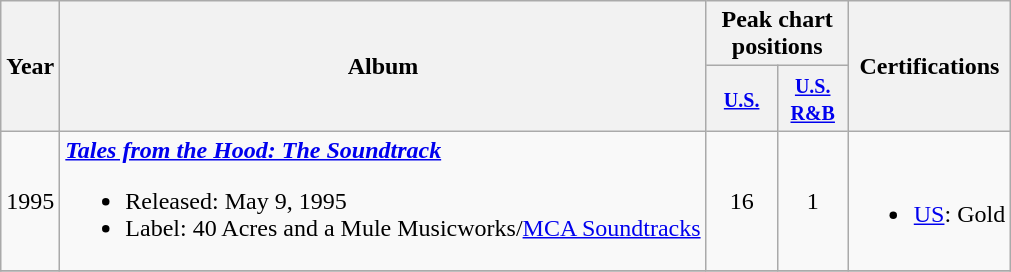<table class="wikitable">
<tr>
<th rowspan="2">Year</th>
<th rowspan="2">Album</th>
<th colspan="2">Peak chart positions</th>
<th rowspan="2">Certifications</th>
</tr>
<tr>
<th width=40><small><a href='#'>U.S.</a></small></th>
<th width=40><small><a href='#'>U.S. R&B</a></small></th>
</tr>
<tr>
<td>1995</td>
<td><strong><em><a href='#'>Tales from the Hood: The Soundtrack</a></em></strong><br><ul><li>Released: May 9, 1995</li><li>Label: 40 Acres and a Mule Musicworks/<a href='#'>MCA Soundtracks</a></li></ul></td>
<td align="center">16</td>
<td align="center">1</td>
<td><br><ul><li><a href='#'>US</a>: Gold</li></ul></td>
</tr>
<tr>
</tr>
</table>
